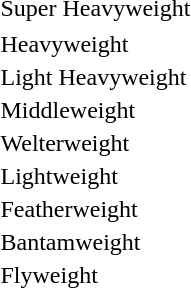<table>
<tr>
<td>Super Heavyweight</td>
<td></td>
<td></td>
<td></td>
<td></td>
</tr>
<tr>
</tr>
<tr>
<td>Heavyweight</td>
<td></td>
<td></td>
<td></td>
<td></td>
</tr>
<tr>
<td>Light Heavyweight</td>
<td></td>
<td></td>
<td></td>
<td></td>
</tr>
<tr>
<td>Middleweight</td>
<td></td>
<td></td>
<td></td>
<td></td>
</tr>
<tr>
<td>Welterweight</td>
<td></td>
<td></td>
<td></td>
<td></td>
</tr>
<tr>
<td>Lightweight</td>
<td></td>
<td></td>
<td></td>
<td></td>
</tr>
<tr>
<td>Featherweight</td>
<td></td>
<td></td>
<td></td>
<td></td>
</tr>
<tr>
<td>Bantamweight</td>
<td></td>
<td></td>
<td></td>
<td></td>
</tr>
<tr>
<td>Flyweight</td>
<td></td>
<td></td>
<td></td>
<td></td>
</tr>
</table>
